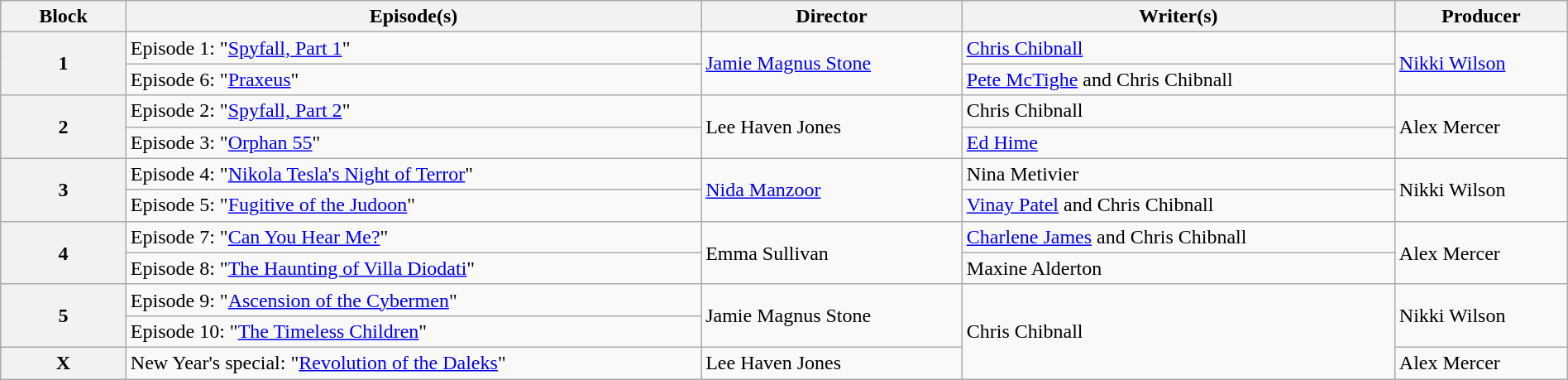<table class="wikitable" style="width:100%; margin-right:0;">
<tr>
<th style="width:8%">Block</th>
<th>Episode(s)</th>
<th>Director</th>
<th>Writer(s)</th>
<th>Producer</th>
</tr>
<tr>
<th rowspan="2">1</th>
<td>Episode 1: "<a href='#'>Spyfall, Part 1</a>"</td>
<td rowspan="2"><a href='#'>Jamie Magnus Stone</a></td>
<td><a href='#'>Chris Chibnall</a></td>
<td rowspan="2"><a href='#'>Nikki Wilson</a></td>
</tr>
<tr>
<td>Episode 6: "<a href='#'>Praxeus</a>"</td>
<td><a href='#'>Pete McTighe</a> and Chris Chibnall</td>
</tr>
<tr>
<th rowspan="2">2</th>
<td>Episode 2: "<a href='#'>Spyfall, Part 2</a>"</td>
<td rowspan="2">Lee Haven Jones</td>
<td>Chris Chibnall</td>
<td rowspan="2">Alex Mercer</td>
</tr>
<tr>
<td>Episode 3: "<a href='#'>Orphan 55</a>"</td>
<td><a href='#'>Ed Hime</a></td>
</tr>
<tr>
<th rowspan="2">3</th>
<td>Episode 4: "<a href='#'>Nikola Tesla's Night of Terror</a>"</td>
<td rowspan="2"><a href='#'>Nida Manzoor</a></td>
<td>Nina Metivier</td>
<td rowspan="2">Nikki Wilson</td>
</tr>
<tr>
<td>Episode 5: "<a href='#'>Fugitive of the Judoon</a>"</td>
<td><a href='#'>Vinay Patel</a> and Chris Chibnall</td>
</tr>
<tr>
<th rowspan="2">4</th>
<td>Episode 7: "<a href='#'>Can You Hear Me?</a>"</td>
<td rowspan="2">Emma Sullivan</td>
<td><a href='#'>Charlene James</a> and Chris Chibnall</td>
<td rowspan="2">Alex Mercer</td>
</tr>
<tr>
<td>Episode 8: "<a href='#'>The Haunting of Villa Diodati</a>"</td>
<td>Maxine Alderton</td>
</tr>
<tr>
<th rowspan="2">5</th>
<td>Episode 9: "<a href='#'>Ascension of the Cybermen</a>"</td>
<td rowspan="2">Jamie Magnus Stone</td>
<td rowspan="3">Chris Chibnall</td>
<td rowspan="2">Nikki Wilson</td>
</tr>
<tr>
<td>Episode 10: "<a href='#'>The Timeless Children</a>"</td>
</tr>
<tr>
<th>X</th>
<td>New Year's special: "<a href='#'>Revolution of the Daleks</a>"</td>
<td>Lee Haven Jones</td>
<td>Alex Mercer</td>
</tr>
</table>
